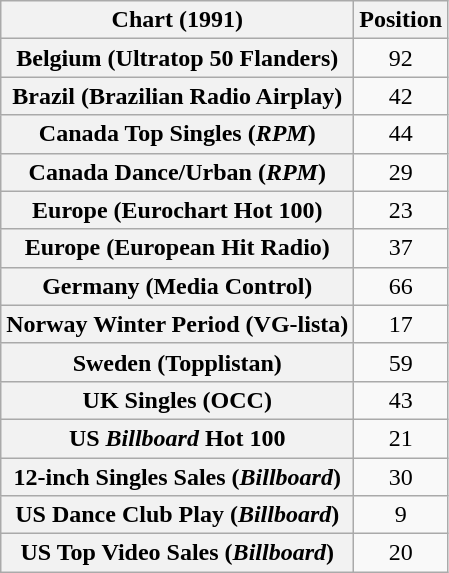<table class="wikitable sortable plainrowheaders" style="text-align:center">
<tr>
<th scope="col">Chart (1991)</th>
<th scope="col">Position</th>
</tr>
<tr>
<th scope="row">Belgium (Ultratop 50 Flanders)</th>
<td>92</td>
</tr>
<tr>
<th scope="row">Brazil (Brazilian Radio Airplay)</th>
<td>42</td>
</tr>
<tr>
<th scope="row">Canada Top Singles (<em>RPM</em>)</th>
<td>44</td>
</tr>
<tr>
<th scope="row">Canada Dance/Urban (<em>RPM</em>)</th>
<td>29</td>
</tr>
<tr>
<th scope="row">Europe (Eurochart Hot 100)</th>
<td>23</td>
</tr>
<tr>
<th scope="row">Europe (European Hit Radio)</th>
<td>37</td>
</tr>
<tr>
<th scope="row">Germany (Media Control)</th>
<td>66</td>
</tr>
<tr>
<th scope="row">Norway Winter Period (VG-lista)</th>
<td>17</td>
</tr>
<tr>
<th scope="row">Sweden (Topplistan)</th>
<td>59</td>
</tr>
<tr>
<th scope="row">UK Singles (OCC)</th>
<td>43</td>
</tr>
<tr>
<th scope="row">US <em>Billboard</em> Hot 100</th>
<td>21</td>
</tr>
<tr>
<th scope="row">12-inch Singles Sales (<em>Billboard</em>)</th>
<td>30</td>
</tr>
<tr>
<th scope="row">US Dance Club Play (<em>Billboard</em>)</th>
<td>9</td>
</tr>
<tr>
<th scope="row">US Top Video Sales (<em>Billboard</em>)</th>
<td>20</td>
</tr>
</table>
